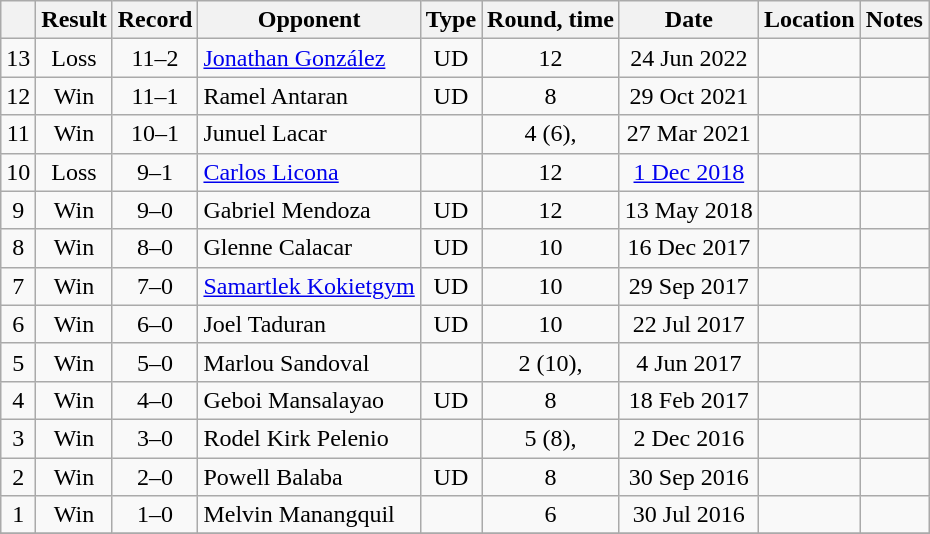<table class="wikitable" style="text-align:center">
<tr>
<th></th>
<th>Result</th>
<th>Record</th>
<th>Opponent</th>
<th>Type</th>
<th>Round, time</th>
<th>Date</th>
<th>Location</th>
<th>Notes</th>
</tr>
<tr>
<td>13</td>
<td>Loss</td>
<td>11–2</td>
<td align=left><a href='#'>Jonathan González</a></td>
<td>UD</td>
<td>12</td>
<td>24 Jun 2022</td>
<td align=left></td>
<td align=left></td>
</tr>
<tr>
<td>12</td>
<td>Win</td>
<td>11–1</td>
<td style="text-align:left;">Ramel Antaran</td>
<td>UD</td>
<td>8</td>
<td>29 Oct 2021</td>
<td style="text-align:left;"></td>
<td></td>
</tr>
<tr>
<td>11</td>
<td>Win</td>
<td>10–1</td>
<td style="text-align:left;">Junuel Lacar</td>
<td></td>
<td>4 (6), </td>
<td>27 Mar 2021</td>
<td style="text-align:left;"></td>
<td></td>
</tr>
<tr>
<td>10</td>
<td>Loss</td>
<td>9–1</td>
<td style="text-align:left;"><a href='#'>Carlos Licona</a></td>
<td></td>
<td>12</td>
<td><a href='#'>1 Dec 2018</a></td>
<td style="text-align:left;"></td>
<td style="text-align:left;"></td>
</tr>
<tr>
<td>9</td>
<td>Win</td>
<td>9–0</td>
<td style="text-align:left;">Gabriel Mendoza</td>
<td>UD</td>
<td>12</td>
<td>13 May 2018</td>
<td style="text-align:left;"></td>
<td></td>
</tr>
<tr>
<td>8</td>
<td>Win</td>
<td>8–0</td>
<td style="text-align:left;">Glenne Calacar</td>
<td>UD</td>
<td>10</td>
<td>16 Dec 2017</td>
<td style="text-align:left;"></td>
<td></td>
</tr>
<tr>
<td>7</td>
<td>Win</td>
<td>7–0</td>
<td style="text-align:left;"><a href='#'>Samartlek Kokietgym</a></td>
<td>UD</td>
<td>10</td>
<td>29 Sep 2017</td>
<td style="text-align:left;"></td>
<td style="text-align:left;"></td>
</tr>
<tr>
<td>6</td>
<td>Win</td>
<td>6–0</td>
<td style="text-align:left;">Joel Taduran</td>
<td>UD</td>
<td>10</td>
<td>22 Jul 2017</td>
<td style="text-align:left;"></td>
<td></td>
</tr>
<tr>
<td>5</td>
<td>Win</td>
<td>5–0</td>
<td style="text-align:left;">Marlou Sandoval</td>
<td></td>
<td>2 (10), </td>
<td>4 Jun 2017</td>
<td style="text-align:left;"></td>
<td></td>
</tr>
<tr>
<td>4</td>
<td>Win</td>
<td>4–0</td>
<td style="text-align:left;">Geboi Mansalayao</td>
<td>UD</td>
<td>8</td>
<td>18 Feb 2017</td>
<td style="text-align:left;"></td>
<td></td>
</tr>
<tr>
<td>3</td>
<td>Win</td>
<td>3–0</td>
<td style="text-align:left;">Rodel Kirk Pelenio</td>
<td></td>
<td>5 (8), </td>
<td>2 Dec 2016</td>
<td style="text-align:left;"></td>
<td style="text-align:left;"></td>
</tr>
<tr>
<td>2</td>
<td>Win</td>
<td>2–0</td>
<td style="text-align:left;">Powell Balaba</td>
<td>UD</td>
<td>8</td>
<td>30 Sep 2016</td>
<td style="text-align:left;"></td>
<td></td>
</tr>
<tr>
<td>1</td>
<td>Win</td>
<td>1–0</td>
<td style="text-align:left;">Melvin Manangquil</td>
<td></td>
<td>6</td>
<td>30 Jul 2016</td>
<td style="text-align:left;"></td>
<td></td>
</tr>
<tr>
</tr>
</table>
